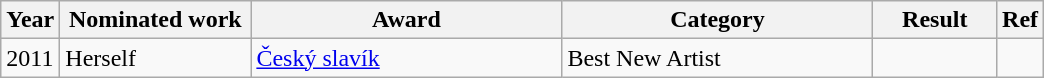<table class="wikitable">
<tr>
<th width="1">Year</th>
<th width="120">Nominated work</th>
<th width="200">Award</th>
<th width="200">Category</th>
<th width="75">Result</th>
<th width="1">Ref</th>
</tr>
<tr>
<td>2011</td>
<td>Herself</td>
<td><a href='#'>Český slavík</a></td>
<td>Best New Artist</td>
<td></td>
<td></td>
</tr>
</table>
